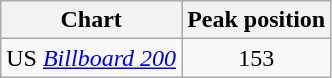<table class="wikitable sortable plainrowheaders" style="text-align: center;">
<tr>
<th>Chart</th>
<th>Peak position</th>
</tr>
<tr>
<td>US <a href='#'><em>Billboard 200</em></a></td>
<td>153</td>
</tr>
</table>
